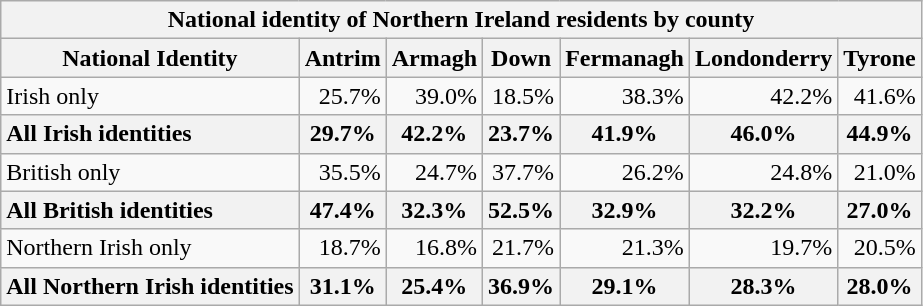<table class="wikitable sortable" style="text-align:right">
<tr>
<th colspan=7>National identity of Northern Ireland residents by county</th>
</tr>
<tr>
<th rowspan="2">National Identity</th>
<th rowspan="2">Antrim</th>
<th rowspan="2">Armagh</th>
<th rowspan="2">Down</th>
<th rowspan="2">Fermanagh</th>
<th rowspan="2">Londonderry</th>
<th rowspan="2">Tyrone</th>
</tr>
<tr style="font-size:85%">
</tr>
<tr>
<td style="text-align:left">Irish only</td>
<td>25.7%</td>
<td>39.0%</td>
<td>18.5%</td>
<td>38.3%</td>
<td>42.2%</td>
<td>41.6%</td>
</tr>
<tr>
<th style="text-align:left">All Irish identities</th>
<th>29.7%</th>
<th>42.2%</th>
<th>23.7%</th>
<th>41.9%</th>
<th>46.0%</th>
<th>44.9%</th>
</tr>
<tr>
<td style="text-align:left">British only</td>
<td>35.5%</td>
<td>24.7%</td>
<td>37.7%</td>
<td>26.2%</td>
<td>24.8%</td>
<td>21.0%</td>
</tr>
<tr>
<th style="text-align:left">All British identities</th>
<th>47.4%</th>
<th>32.3%</th>
<th>52.5%</th>
<th>32.9%</th>
<th>32.2%</th>
<th>27.0%</th>
</tr>
<tr>
<td style="text-align:left">Northern Irish only</td>
<td>18.7%</td>
<td>16.8%</td>
<td>21.7%</td>
<td>21.3%</td>
<td>19.7%</td>
<td>20.5%</td>
</tr>
<tr>
<th style="text-align:left">All Northern Irish identities</th>
<th>31.1%</th>
<th>25.4%</th>
<th>36.9%</th>
<th>29.1%</th>
<th>28.3%</th>
<th>28.0%</th>
</tr>
</table>
